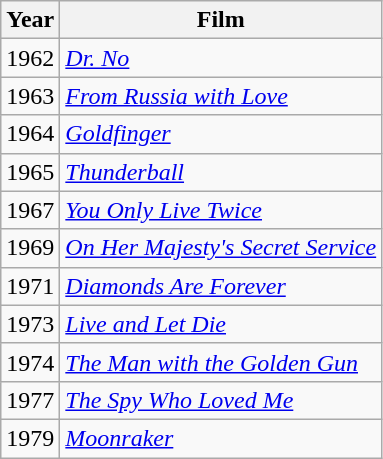<table class="wikitable sortable">
<tr>
<th>Year</th>
<th>Film</th>
</tr>
<tr>
<td>1962</td>
<td><em><a href='#'>Dr. No</a></em></td>
</tr>
<tr>
<td>1963</td>
<td><em><a href='#'>From Russia with Love</a></em></td>
</tr>
<tr>
<td>1964</td>
<td><em><a href='#'>Goldfinger</a></em></td>
</tr>
<tr>
<td>1965</td>
<td><em><a href='#'>Thunderball</a></em></td>
</tr>
<tr>
<td>1967</td>
<td><em><a href='#'>You Only Live Twice</a></em></td>
</tr>
<tr>
<td>1969</td>
<td><em><a href='#'>On Her Majesty's Secret Service</a></em></td>
</tr>
<tr>
<td>1971</td>
<td><em><a href='#'>Diamonds Are Forever</a></em></td>
</tr>
<tr>
<td>1973</td>
<td><em><a href='#'>Live and Let Die</a></em></td>
</tr>
<tr>
<td>1974</td>
<td><em><a href='#'>The Man with the Golden Gun</a></em></td>
</tr>
<tr>
<td>1977</td>
<td><em><a href='#'>The Spy Who Loved Me</a></em></td>
</tr>
<tr>
<td>1979</td>
<td><em><a href='#'>Moonraker</a></em></td>
</tr>
</table>
